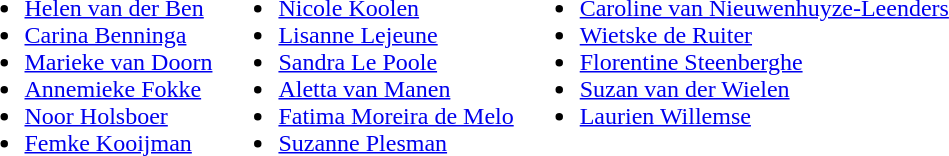<table>
<tr style="vertical-align:top">
<td><br><ul><li><a href='#'>Helen van der Ben</a></li><li><a href='#'>Carina Benninga</a></li><li><a href='#'>Marieke van Doorn</a></li><li><a href='#'>Annemieke Fokke</a></li><li><a href='#'>Noor Holsboer</a></li><li><a href='#'>Femke Kooijman</a></li></ul></td>
<td><br><ul><li><a href='#'>Nicole Koolen</a></li><li><a href='#'>Lisanne Lejeune</a></li><li><a href='#'>Sandra Le Poole</a></li><li><a href='#'>Aletta van Manen</a></li><li><a href='#'>Fatima Moreira de Melo</a></li><li><a href='#'>Suzanne Plesman</a></li></ul></td>
<td><br><ul><li><a href='#'>Caroline van Nieuwenhuyze-Leenders</a></li><li><a href='#'>Wietske de Ruiter</a></li><li><a href='#'>Florentine Steenberghe</a></li><li><a href='#'>Suzan van der Wielen</a></li><li><a href='#'>Laurien Willemse</a></li></ul></td>
</tr>
</table>
